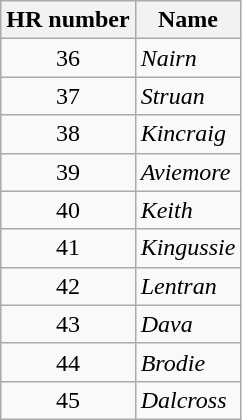<table class="wikitable">
<tr>
<th>HR number</th>
<th>Name</th>
</tr>
<tr>
<td style="text-align: center;">36</td>
<td><em>Nairn</em></td>
</tr>
<tr>
<td style="text-align: center;">37</td>
<td><em>Struan</em></td>
</tr>
<tr>
<td style="text-align: center;">38</td>
<td><em>Kincraig</em></td>
</tr>
<tr>
<td style="text-align: center;">39</td>
<td><em>Aviemore</em></td>
</tr>
<tr>
<td style="text-align: center;">40</td>
<td><em>Keith</em></td>
</tr>
<tr>
<td style="text-align: center;">41</td>
<td><em>Kingussie</em></td>
</tr>
<tr>
<td style="text-align: center;">42</td>
<td><em>Lentran</em></td>
</tr>
<tr>
<td style="text-align: center;">43</td>
<td><em>Dava</em></td>
</tr>
<tr>
<td style="text-align: center;">44</td>
<td><em>Brodie</em></td>
</tr>
<tr>
<td style="text-align: center;">45</td>
<td><em>Dalcross</em></td>
</tr>
</table>
